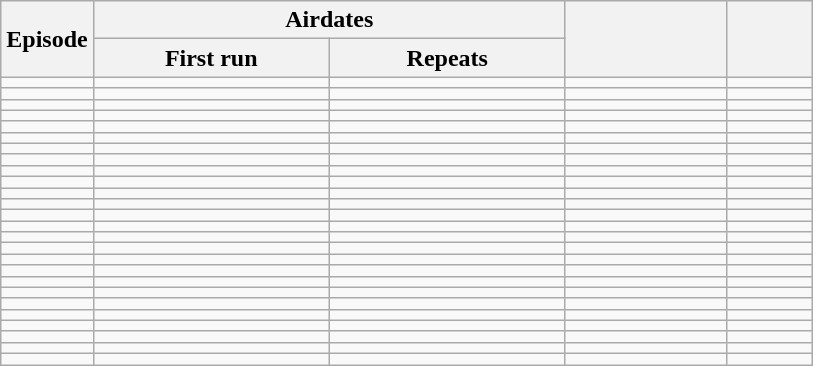<table class="wikitable">
<tr>
<th rowspan="2" width="50">Episode</th>
<th colspan="2">Airdates</th>
<th rowspan="2" width="100"></th>
<th rowspan="2" width="50"></th>
</tr>
<tr>
<th width="150">First run</th>
<th width="150">Repeats</th>
</tr>
<tr>
<td align="center"></td>
<td align="center"></td>
<td align="center"></td>
<td align="center"></td>
<td align="center"></td>
</tr>
<tr>
<td align="center"></td>
<td align="center"></td>
<td align="center"></td>
<td align="center"></td>
<td align="center"></td>
</tr>
<tr>
<td align="center"></td>
<td align="center"></td>
<td align="center"></td>
<td align="center"></td>
<td align="center"></td>
</tr>
<tr>
<td align="center"></td>
<td align="center"></td>
<td align="center"></td>
<td align="center"></td>
<td align="center"></td>
</tr>
<tr>
<td align="center"></td>
<td align="center"></td>
<td align="center"></td>
<td align="center"></td>
<td align="center"></td>
</tr>
<tr>
<td align="center"></td>
<td align="center"></td>
<td align="center"></td>
<td align="center"></td>
<td align="center"></td>
</tr>
<tr>
<td align="center"></td>
<td align="center"></td>
<td align="center"></td>
<td align="center"></td>
<td align="center"></td>
</tr>
<tr>
<td align="center"></td>
<td align="center"></td>
<td align="center"></td>
<td align="center"></td>
<td align="center"></td>
</tr>
<tr>
<td align="center"></td>
<td align="center"></td>
<td align="center"></td>
<td align="center"></td>
<td align="center"></td>
</tr>
<tr>
<td align="center"></td>
<td align="center"></td>
<td align="center"></td>
<td align="center"></td>
<td align="center"></td>
</tr>
<tr>
<td align="center"></td>
<td align="center"></td>
<td align="center"></td>
<td align="center"></td>
<td align="center"></td>
</tr>
<tr>
<td align="center"></td>
<td align="center"></td>
<td align="center"></td>
<td align="center"></td>
<td align="center"></td>
</tr>
<tr>
<td align="center"></td>
<td align="center"></td>
<td align="center"></td>
<td align="center"></td>
<td align="center"></td>
</tr>
<tr>
<td align="center"></td>
<td align="center"></td>
<td align="center"></td>
<td align="center"></td>
<td align="center"></td>
</tr>
<tr>
<td align="center"></td>
<td align="center"></td>
<td align="center"></td>
<td align="center"></td>
<td align="center"></td>
</tr>
<tr>
<td align="center"></td>
<td align="center"></td>
<td align="center"></td>
<td align="center"></td>
<td align="center"></td>
</tr>
<tr>
<td align="center"></td>
<td align="center"></td>
<td align="center"></td>
<td align="center"></td>
<td align="center"></td>
</tr>
<tr>
<td align="center"></td>
<td align="center"></td>
<td align="center"></td>
<td align="center"></td>
<td align="center"></td>
</tr>
<tr>
<td align="center"></td>
<td align="center"></td>
<td align="center"></td>
<td align="center"></td>
<td align="center"></td>
</tr>
<tr>
<td align="center"></td>
<td align="center"></td>
<td align="center"></td>
<td align="center"></td>
<td align="center"></td>
</tr>
<tr>
<td align="center"></td>
<td align="center"></td>
<td align="center"></td>
<td align="center"></td>
<td align="center"></td>
</tr>
<tr>
<td align="center"></td>
<td align="center"></td>
<td align="center"></td>
<td align="center"></td>
<td align="center"></td>
</tr>
<tr>
<td align="center"></td>
<td align="center"></td>
<td align="center"></td>
<td align="center"></td>
<td align="center"></td>
</tr>
<tr>
<td align="center"></td>
<td align="center"></td>
<td align="center"></td>
<td align="center"></td>
<td align="center"></td>
</tr>
<tr>
<td align="center"></td>
<td align="center"></td>
<td align="center"></td>
<td align="center"></td>
<td align="center"></td>
</tr>
<tr>
<td align="center"></td>
<td align="center"></td>
<td align="center"></td>
<td align="center"></td>
<td align="center"></td>
</tr>
</table>
